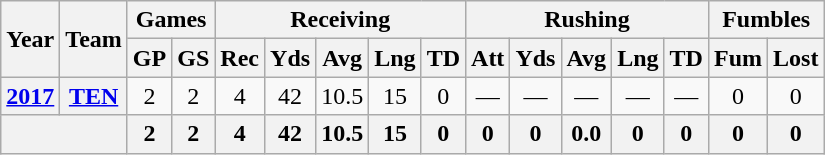<table class=wikitable style="text-align:center;">
<tr>
<th rowspan="2">Year</th>
<th rowspan="2">Team</th>
<th colspan="2">Games</th>
<th colspan="5">Receiving</th>
<th colspan="5">Rushing</th>
<th colspan="2">Fumbles</th>
</tr>
<tr>
<th>GP</th>
<th>GS</th>
<th>Rec</th>
<th>Yds</th>
<th>Avg</th>
<th>Lng</th>
<th>TD</th>
<th>Att</th>
<th>Yds</th>
<th>Avg</th>
<th>Lng</th>
<th>TD</th>
<th>Fum</th>
<th>Lost</th>
</tr>
<tr>
<th><a href='#'>2017</a></th>
<th><a href='#'>TEN</a></th>
<td>2</td>
<td>2</td>
<td>4</td>
<td>42</td>
<td>10.5</td>
<td>15</td>
<td>0</td>
<td>—</td>
<td>—</td>
<td>—</td>
<td>—</td>
<td>—</td>
<td>0</td>
<td>0</td>
</tr>
<tr>
<th colspan="2"></th>
<th>2</th>
<th>2</th>
<th>4</th>
<th>42</th>
<th>10.5</th>
<th>15</th>
<th>0</th>
<th>0</th>
<th>0</th>
<th>0.0</th>
<th>0</th>
<th>0</th>
<th>0</th>
<th>0</th>
</tr>
</table>
